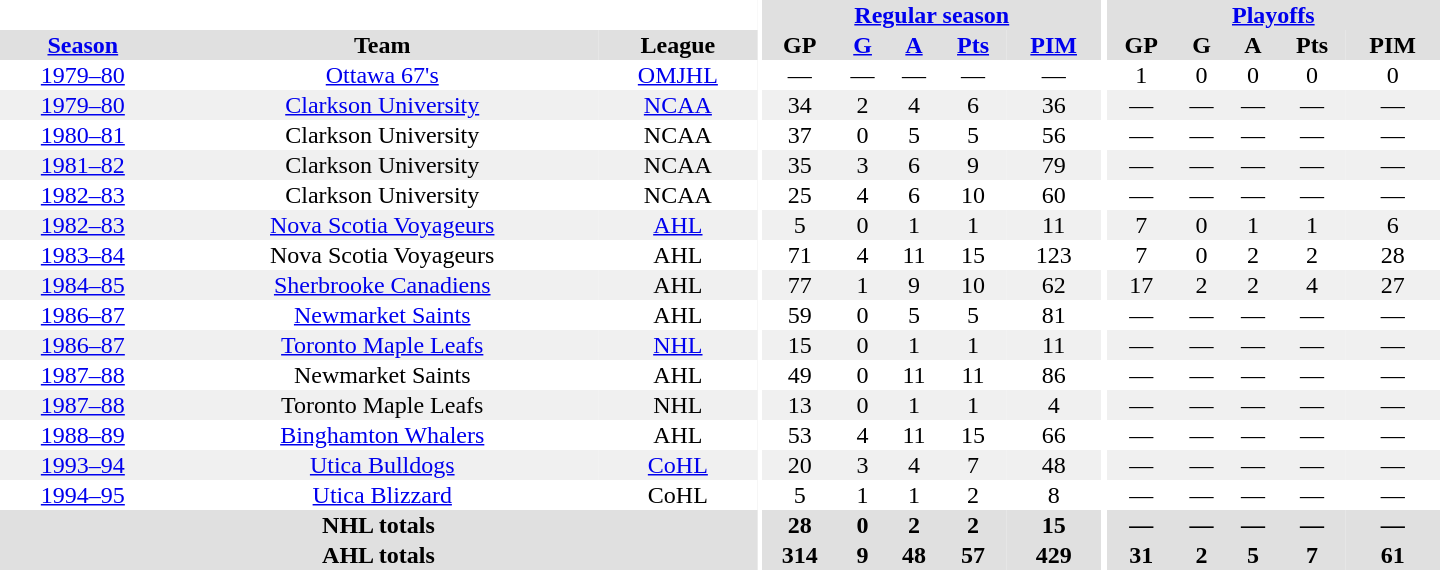<table border="0" cellpadding="1" cellspacing="0" style="text-align:center; width:60em">
<tr bgcolor="#e0e0e0">
<th colspan="3" bgcolor="#ffffff"></th>
<th rowspan="99" bgcolor="#ffffff"></th>
<th colspan="5"><a href='#'>Regular season</a></th>
<th rowspan="99" bgcolor="#ffffff"></th>
<th colspan="5"><a href='#'>Playoffs</a></th>
</tr>
<tr bgcolor="#e0e0e0">
<th><a href='#'>Season</a></th>
<th>Team</th>
<th>League</th>
<th>GP</th>
<th><a href='#'>G</a></th>
<th><a href='#'>A</a></th>
<th><a href='#'>Pts</a></th>
<th><a href='#'>PIM</a></th>
<th>GP</th>
<th>G</th>
<th>A</th>
<th>Pts</th>
<th>PIM</th>
</tr>
<tr>
<td><a href='#'>1979–80</a></td>
<td><a href='#'>Ottawa 67's</a></td>
<td><a href='#'>OMJHL</a></td>
<td>—</td>
<td>—</td>
<td>—</td>
<td>—</td>
<td>—</td>
<td>1</td>
<td>0</td>
<td>0</td>
<td>0</td>
<td>0</td>
</tr>
<tr bgcolor="#f0f0f0">
<td><a href='#'>1979–80</a></td>
<td><a href='#'>Clarkson University</a></td>
<td><a href='#'>NCAA</a></td>
<td>34</td>
<td>2</td>
<td>4</td>
<td>6</td>
<td>36</td>
<td>—</td>
<td>—</td>
<td>—</td>
<td>—</td>
<td>—</td>
</tr>
<tr>
<td><a href='#'>1980–81</a></td>
<td>Clarkson University</td>
<td>NCAA</td>
<td>37</td>
<td>0</td>
<td>5</td>
<td>5</td>
<td>56</td>
<td>—</td>
<td>—</td>
<td>—</td>
<td>—</td>
<td>—</td>
</tr>
<tr bgcolor="#f0f0f0">
<td><a href='#'>1981–82</a></td>
<td>Clarkson University</td>
<td>NCAA</td>
<td>35</td>
<td>3</td>
<td>6</td>
<td>9</td>
<td>79</td>
<td>—</td>
<td>—</td>
<td>—</td>
<td>—</td>
<td>—</td>
</tr>
<tr>
<td><a href='#'>1982–83</a></td>
<td>Clarkson University</td>
<td>NCAA</td>
<td>25</td>
<td>4</td>
<td>6</td>
<td>10</td>
<td>60</td>
<td>—</td>
<td>—</td>
<td>—</td>
<td>—</td>
<td>—</td>
</tr>
<tr bgcolor="#f0f0f0">
<td><a href='#'>1982–83</a></td>
<td><a href='#'>Nova Scotia Voyageurs</a></td>
<td><a href='#'>AHL</a></td>
<td>5</td>
<td>0</td>
<td>1</td>
<td>1</td>
<td>11</td>
<td>7</td>
<td>0</td>
<td>1</td>
<td>1</td>
<td>6</td>
</tr>
<tr>
<td><a href='#'>1983–84</a></td>
<td>Nova Scotia Voyageurs</td>
<td>AHL</td>
<td>71</td>
<td>4</td>
<td>11</td>
<td>15</td>
<td>123</td>
<td>7</td>
<td>0</td>
<td>2</td>
<td>2</td>
<td>28</td>
</tr>
<tr bgcolor="#f0f0f0">
<td><a href='#'>1984–85</a></td>
<td><a href='#'>Sherbrooke Canadiens</a></td>
<td>AHL</td>
<td>77</td>
<td>1</td>
<td>9</td>
<td>10</td>
<td>62</td>
<td>17</td>
<td>2</td>
<td>2</td>
<td>4</td>
<td>27</td>
</tr>
<tr>
<td><a href='#'>1986–87</a></td>
<td><a href='#'>Newmarket Saints</a></td>
<td>AHL</td>
<td>59</td>
<td>0</td>
<td>5</td>
<td>5</td>
<td>81</td>
<td>—</td>
<td>—</td>
<td>—</td>
<td>—</td>
<td>—</td>
</tr>
<tr bgcolor="#f0f0f0">
<td><a href='#'>1986–87</a></td>
<td><a href='#'>Toronto Maple Leafs</a></td>
<td><a href='#'>NHL</a></td>
<td>15</td>
<td>0</td>
<td>1</td>
<td>1</td>
<td>11</td>
<td>—</td>
<td>—</td>
<td>—</td>
<td>—</td>
<td>—</td>
</tr>
<tr>
<td><a href='#'>1987–88</a></td>
<td>Newmarket Saints</td>
<td>AHL</td>
<td>49</td>
<td>0</td>
<td>11</td>
<td>11</td>
<td>86</td>
<td>—</td>
<td>—</td>
<td>—</td>
<td>—</td>
<td>—</td>
</tr>
<tr bgcolor="#f0f0f0">
<td><a href='#'>1987–88</a></td>
<td>Toronto Maple Leafs</td>
<td>NHL</td>
<td>13</td>
<td>0</td>
<td>1</td>
<td>1</td>
<td>4</td>
<td>—</td>
<td>—</td>
<td>—</td>
<td>—</td>
<td>—</td>
</tr>
<tr>
<td><a href='#'>1988–89</a></td>
<td><a href='#'>Binghamton Whalers</a></td>
<td>AHL</td>
<td>53</td>
<td>4</td>
<td>11</td>
<td>15</td>
<td>66</td>
<td>—</td>
<td>—</td>
<td>—</td>
<td>—</td>
<td>—</td>
</tr>
<tr bgcolor="#f0f0f0">
<td><a href='#'>1993–94</a></td>
<td><a href='#'>Utica Bulldogs</a></td>
<td><a href='#'>CoHL</a></td>
<td>20</td>
<td>3</td>
<td>4</td>
<td>7</td>
<td>48</td>
<td>—</td>
<td>—</td>
<td>—</td>
<td>—</td>
<td>—</td>
</tr>
<tr>
<td><a href='#'>1994–95</a></td>
<td><a href='#'>Utica Blizzard</a></td>
<td>CoHL</td>
<td>5</td>
<td>1</td>
<td>1</td>
<td>2</td>
<td>8</td>
<td>—</td>
<td>—</td>
<td>—</td>
<td>—</td>
<td>—</td>
</tr>
<tr>
</tr>
<tr ALIGN="center" bgcolor="#e0e0e0">
<th colspan="3">NHL totals</th>
<th ALIGN="center">28</th>
<th ALIGN="center">0</th>
<th ALIGN="center">2</th>
<th ALIGN="center">2</th>
<th ALIGN="center">15</th>
<th ALIGN="center">—</th>
<th ALIGN="center">—</th>
<th ALIGN="center">—</th>
<th ALIGN="center">—</th>
<th ALIGN="center">—</th>
</tr>
<tr>
</tr>
<tr ALIGN="center" bgcolor="#e0e0e0">
<th colspan="3">AHL totals</th>
<th ALIGN="center">314</th>
<th ALIGN="center">9</th>
<th ALIGN="center">48</th>
<th ALIGN="center">57</th>
<th ALIGN="center">429</th>
<th ALIGN="center">31</th>
<th ALIGN="center">2</th>
<th ALIGN="center">5</th>
<th ALIGN="center">7</th>
<th ALIGN="center">61</th>
</tr>
</table>
